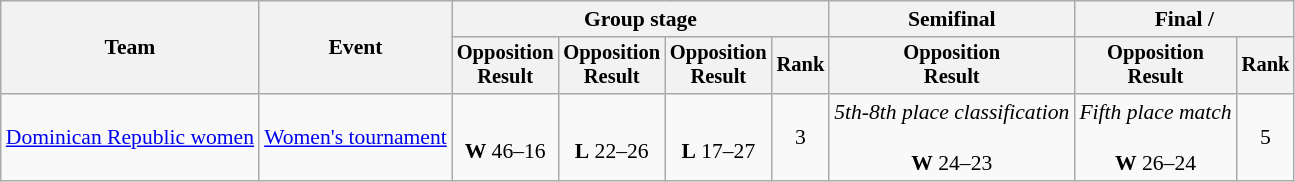<table class=wikitable style=font-size:90%;text-align:center>
<tr>
<th rowspan=2>Team</th>
<th rowspan=2>Event</th>
<th colspan=4>Group stage</th>
<th>Semifinal</th>
<th colspan=2>Final / </th>
</tr>
<tr style=font-size:95%>
<th>Opposition<br>Result</th>
<th>Opposition<br>Result</th>
<th>Opposition<br>Result</th>
<th>Rank</th>
<th>Opposition<br>Result</th>
<th>Opposition<br>Result</th>
<th>Rank</th>
</tr>
<tr>
<td align=left><a href='#'>Dominican Republic women</a></td>
<td align=left><a href='#'>Women's tournament</a></td>
<td><br><strong>W</strong> 46–16</td>
<td><br> <strong>L</strong> 22–26</td>
<td><br><strong>L</strong> 17–27</td>
<td>3</td>
<td><em>5th-8th place classification</em><br><br><strong>W</strong> 24–23</td>
<td><em>Fifth place match</em><br><br><strong>W</strong> 26–24</td>
<td>5</td>
</tr>
</table>
